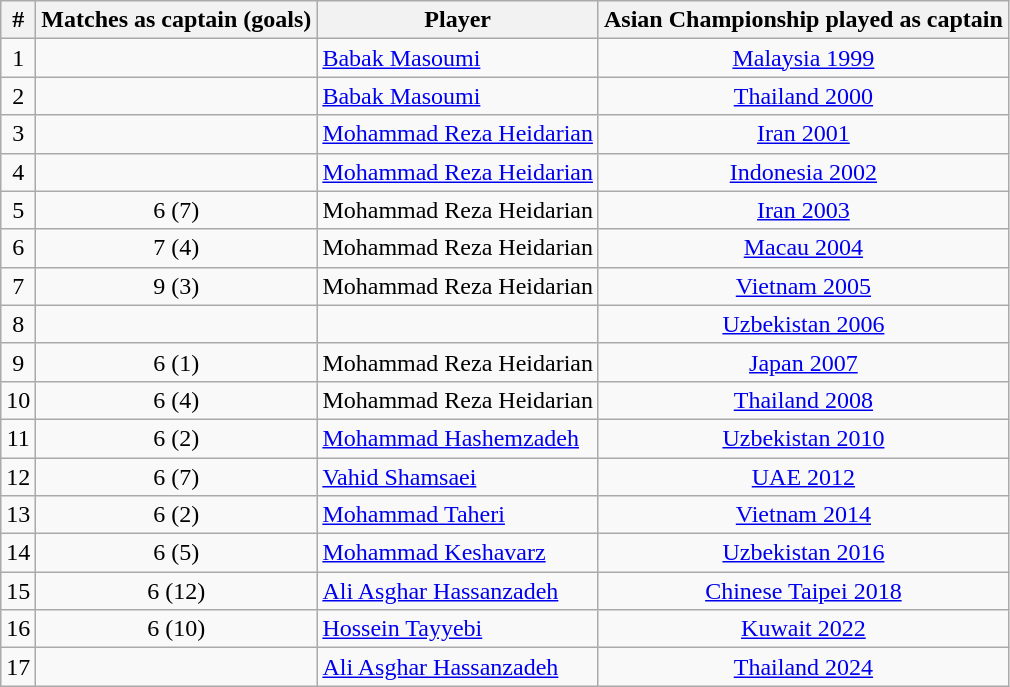<table class="wikitable" style="text-align:center;">
<tr>
<th>#</th>
<th>Matches as captain (goals)</th>
<th>Player</th>
<th>Asian Championship played as captain</th>
</tr>
<tr>
<td>1</td>
<td></td>
<td style="text-align:left;"><a href='#'>Babak Masoumi</a></td>
<td><a href='#'>Malaysia 1999</a></td>
</tr>
<tr>
<td>2</td>
<td></td>
<td style="text-align:left;"><a href='#'>Babak Masoumi</a></td>
<td><a href='#'>Thailand 2000</a></td>
</tr>
<tr>
<td>3</td>
<td></td>
<td style="text-align:left;"><a href='#'>Mohammad Reza Heidarian</a></td>
<td><a href='#'>Iran 2001</a></td>
</tr>
<tr>
<td>4</td>
<td></td>
<td style="text-align:left;"><a href='#'>Mohammad Reza Heidarian</a></td>
<td><a href='#'>Indonesia 2002</a></td>
</tr>
<tr>
<td>5</td>
<td>6 (7)</td>
<td style="text-align:left;">Mohammad Reza Heidarian</td>
<td><a href='#'>Iran 2003</a></td>
</tr>
<tr>
<td>6</td>
<td>7 (4)</td>
<td style="text-align:left;">Mohammad Reza Heidarian</td>
<td><a href='#'>Macau 2004</a></td>
</tr>
<tr>
<td>7</td>
<td>9 (3)</td>
<td style="text-align:left;">Mohammad Reza Heidarian</td>
<td><a href='#'>Vietnam 2005</a></td>
</tr>
<tr>
<td>8</td>
<td></td>
<td style="text-align:left;"></td>
<td><a href='#'>Uzbekistan 2006</a></td>
</tr>
<tr>
<td>9</td>
<td>6 (1)</td>
<td style="text-align:left;">Mohammad Reza Heidarian</td>
<td><a href='#'>Japan 2007</a></td>
</tr>
<tr>
<td>10</td>
<td>6 (4)</td>
<td style="text-align:left;">Mohammad Reza Heidarian</td>
<td><a href='#'>Thailand 2008</a></td>
</tr>
<tr>
<td>11</td>
<td>6 (2)</td>
<td style="text-align:left;"><a href='#'>Mohammad Hashemzadeh</a></td>
<td><a href='#'>Uzbekistan 2010</a></td>
</tr>
<tr>
<td>12</td>
<td>6 (7)</td>
<td style="text-align:left;"><a href='#'>Vahid Shamsaei</a></td>
<td><a href='#'>UAE 2012</a></td>
</tr>
<tr>
<td>13</td>
<td>6 (2)</td>
<td style="text-align:left;"><a href='#'>Mohammad Taheri</a></td>
<td><a href='#'>Vietnam 2014</a></td>
</tr>
<tr>
<td>14</td>
<td>6 (5)</td>
<td style="text-align:left;"><a href='#'>Mohammad Keshavarz</a></td>
<td><a href='#'>Uzbekistan 2016</a></td>
</tr>
<tr>
<td>15</td>
<td>6 (12)</td>
<td style="text-align:left;"><a href='#'>Ali Asghar Hassanzadeh</a></td>
<td><a href='#'>Chinese Taipei 2018</a></td>
</tr>
<tr>
<td>16</td>
<td>6 (10)</td>
<td style="text-align:left;"><a href='#'>Hossein Tayyebi</a></td>
<td><a href='#'>Kuwait 2022</a></td>
</tr>
<tr>
<td>17</td>
<td></td>
<td style="text-align:left;"><a href='#'>Ali Asghar Hassanzadeh</a></td>
<td><a href='#'>Thailand 2024</a></td>
</tr>
</table>
